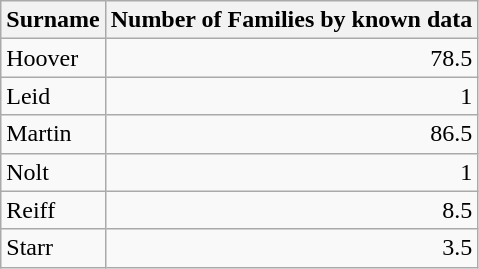<table class="wikitable">
<tr>
<th>Surname</th>
<th>Number of Families by known data</th>
</tr>
<tr>
<td>Hoover</td>
<td align="right">78.5</td>
</tr>
<tr>
<td>Leid</td>
<td align="right">1</td>
</tr>
<tr>
<td>Martin</td>
<td align="right">86.5</td>
</tr>
<tr>
<td>Nolt</td>
<td align="right">1</td>
</tr>
<tr>
<td>Reiff</td>
<td align="right">8.5</td>
</tr>
<tr>
<td>Starr</td>
<td align="right">3.5</td>
</tr>
</table>
